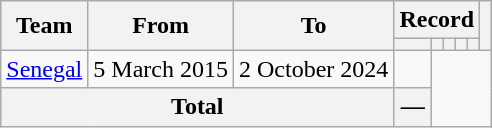<table class=wikitable style="text-align: center">
<tr>
<th rowspan=2>Team</th>
<th rowspan=2>From</th>
<th rowspan=2>To</th>
<th colspan=5>Record</th>
<th rowspan=2></th>
</tr>
<tr>
<th></th>
<th></th>
<th></th>
<th></th>
<th></th>
</tr>
<tr>
<td align=left><a href='#'>Senegal</a></td>
<td align=left>5 March 2015</td>
<td align=left>2 October 2024<br></td>
<td></td>
</tr>
<tr>
<th colspan=3>Total<br></th>
<th>—</th>
</tr>
</table>
